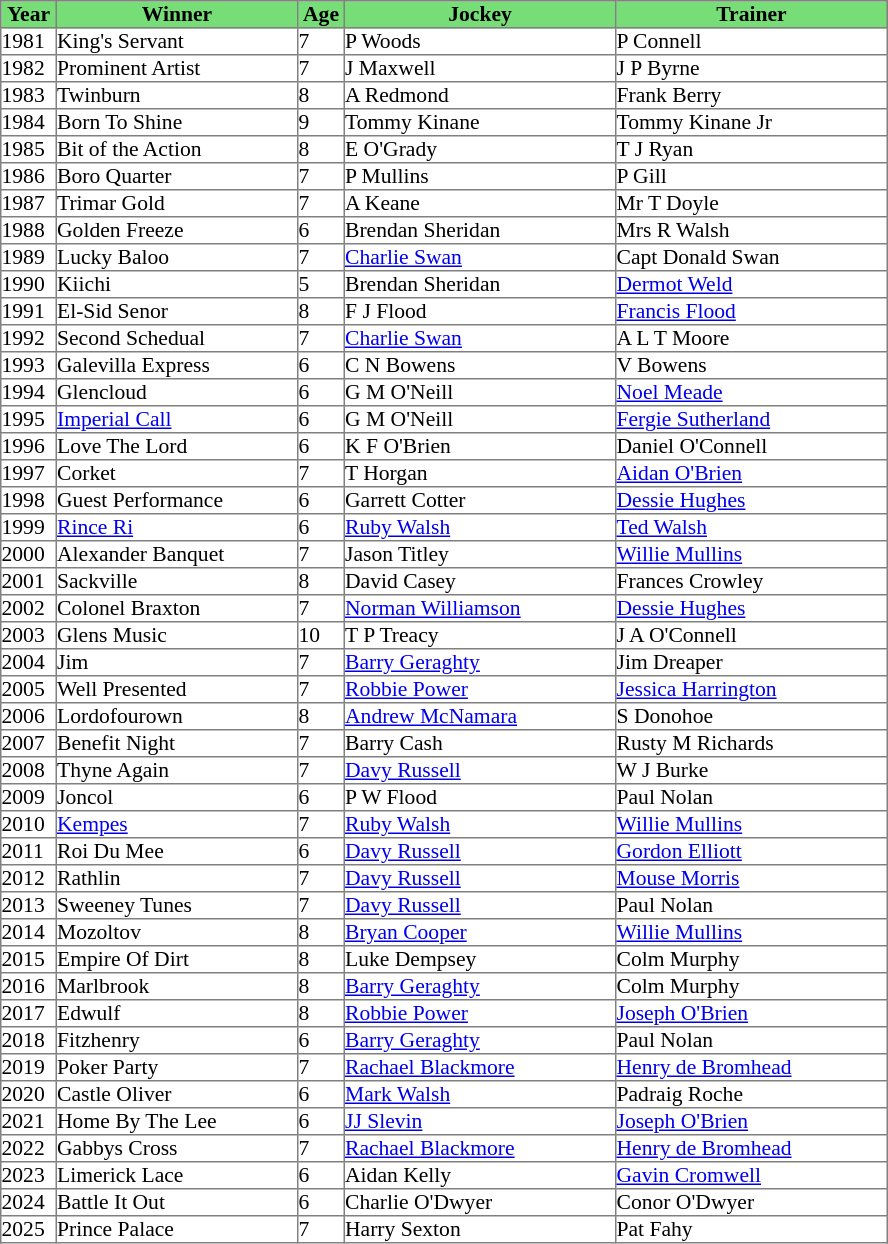<table class = "sortable" | border="1" cellpadding="0" style="border-collapse: collapse; font-size:90%">
<tr bgcolor="#77dd77" align="center">
<th style="width:36px"><strong>Year</strong></th>
<th style="width:160px"><strong>Winner</strong></th>
<th style="width:30px"><strong>Age</strong></th>
<th style="width:180px"><strong>Jockey</strong></th>
<th style="width:180px"><strong>Trainer</strong></th>
</tr>
<tr>
<td>1981</td>
<td>King's Servant</td>
<td>7</td>
<td>P Woods</td>
<td>P Connell</td>
</tr>
<tr>
<td>1982</td>
<td>Prominent Artist</td>
<td>7</td>
<td>J Maxwell</td>
<td>J P Byrne</td>
</tr>
<tr>
<td>1983</td>
<td>Twinburn</td>
<td>8</td>
<td>A Redmond</td>
<td>Frank Berry</td>
</tr>
<tr>
<td>1984</td>
<td>Born To Shine</td>
<td>9</td>
<td>Tommy Kinane</td>
<td>Tommy Kinane Jr</td>
</tr>
<tr>
<td>1985</td>
<td>Bit of the Action</td>
<td>8</td>
<td>E O'Grady</td>
<td>T J Ryan</td>
</tr>
<tr>
<td>1986</td>
<td>Boro Quarter</td>
<td>7</td>
<td>P Mullins</td>
<td>P Gill</td>
</tr>
<tr>
<td>1987</td>
<td>Trimar Gold</td>
<td>7</td>
<td>A Keane</td>
<td>Mr T Doyle</td>
</tr>
<tr>
<td>1988</td>
<td>Golden Freeze</td>
<td>6</td>
<td>Brendan Sheridan</td>
<td>Mrs R Walsh</td>
</tr>
<tr>
<td>1989</td>
<td>Lucky Baloo</td>
<td>7</td>
<td><a href='#'>Charlie Swan</a></td>
<td>Capt Donald Swan</td>
</tr>
<tr>
<td>1990</td>
<td>Kiichi</td>
<td>5</td>
<td>Brendan Sheridan</td>
<td><a href='#'>Dermot Weld</a></td>
</tr>
<tr>
<td>1991</td>
<td>El-Sid Senor</td>
<td>8</td>
<td>F J Flood</td>
<td><a href='#'>Francis Flood</a></td>
</tr>
<tr>
<td>1992</td>
<td>Second Schedual</td>
<td>7</td>
<td><a href='#'>Charlie Swan</a></td>
<td>A L T Moore</td>
</tr>
<tr>
<td>1993</td>
<td>Galevilla Express</td>
<td>6</td>
<td>C N Bowens</td>
<td>V Bowens</td>
</tr>
<tr>
<td>1994</td>
<td>Glencloud</td>
<td>6</td>
<td>G M O'Neill</td>
<td><a href='#'>Noel Meade</a></td>
</tr>
<tr>
<td>1995</td>
<td><a href='#'>Imperial Call</a></td>
<td>6</td>
<td>G M O'Neill</td>
<td><a href='#'>Fergie Sutherland</a></td>
</tr>
<tr>
<td>1996</td>
<td>Love The Lord</td>
<td>6</td>
<td>K F O'Brien</td>
<td>Daniel O'Connell</td>
</tr>
<tr>
<td>1997</td>
<td>Corket</td>
<td>7</td>
<td>T Horgan</td>
<td><a href='#'>Aidan O'Brien</a></td>
</tr>
<tr>
<td>1998</td>
<td>Guest Performance</td>
<td>6</td>
<td>Garrett Cotter</td>
<td><a href='#'>Dessie Hughes</a></td>
</tr>
<tr>
<td>1999</td>
<td><a href='#'>Rince Ri</a></td>
<td>6</td>
<td><a href='#'>Ruby Walsh</a></td>
<td><a href='#'>Ted Walsh</a></td>
</tr>
<tr>
<td>2000</td>
<td>Alexander Banquet</td>
<td>7</td>
<td>Jason Titley</td>
<td><a href='#'>Willie Mullins</a></td>
</tr>
<tr>
<td>2001</td>
<td>Sackville</td>
<td>8</td>
<td>David Casey</td>
<td>Frances Crowley</td>
</tr>
<tr>
<td>2002</td>
<td>Colonel Braxton</td>
<td>7</td>
<td><a href='#'>Norman Williamson</a></td>
<td><a href='#'>Dessie Hughes</a></td>
</tr>
<tr>
<td>2003</td>
<td>Glens Music</td>
<td>10</td>
<td>T P Treacy</td>
<td>J A O'Connell</td>
</tr>
<tr>
<td>2004</td>
<td>Jim</td>
<td>7</td>
<td><a href='#'>Barry Geraghty</a></td>
<td>Jim Dreaper</td>
</tr>
<tr>
<td>2005</td>
<td>Well Presented</td>
<td>7</td>
<td><a href='#'>Robbie Power</a></td>
<td><a href='#'>Jessica Harrington</a></td>
</tr>
<tr>
<td>2006</td>
<td>Lordofourown</td>
<td>8</td>
<td><a href='#'>Andrew McNamara</a></td>
<td>S Donohoe</td>
</tr>
<tr>
<td>2007</td>
<td>Benefit Night</td>
<td>7</td>
<td>Barry Cash</td>
<td>Rusty M Richards</td>
</tr>
<tr>
<td>2008</td>
<td>Thyne Again</td>
<td>7</td>
<td><a href='#'>Davy Russell</a></td>
<td>W J Burke</td>
</tr>
<tr>
<td>2009</td>
<td>Joncol</td>
<td>6</td>
<td>P W Flood</td>
<td>Paul Nolan</td>
</tr>
<tr>
<td>2010</td>
<td><a href='#'>Kempes</a></td>
<td>7</td>
<td><a href='#'>Ruby Walsh</a></td>
<td><a href='#'>Willie Mullins</a></td>
</tr>
<tr>
<td>2011</td>
<td>Roi Du Mee</td>
<td>6</td>
<td><a href='#'>Davy Russell</a></td>
<td><a href='#'>Gordon Elliott</a></td>
</tr>
<tr>
<td>2012</td>
<td>Rathlin</td>
<td>7</td>
<td><a href='#'>Davy Russell</a></td>
<td><a href='#'>Mouse Morris</a></td>
</tr>
<tr>
<td>2013</td>
<td>Sweeney Tunes</td>
<td>7</td>
<td><a href='#'>Davy Russell</a></td>
<td>Paul Nolan</td>
</tr>
<tr>
<td>2014</td>
<td>Mozoltov</td>
<td>8</td>
<td><a href='#'>Bryan Cooper</a></td>
<td><a href='#'>Willie Mullins</a></td>
</tr>
<tr>
<td>2015</td>
<td>Empire Of Dirt</td>
<td>8</td>
<td>Luke Dempsey</td>
<td>Colm Murphy</td>
</tr>
<tr>
<td>2016</td>
<td>Marlbrook</td>
<td>8</td>
<td><a href='#'>Barry Geraghty</a></td>
<td>Colm Murphy</td>
</tr>
<tr>
<td>2017</td>
<td>Edwulf</td>
<td>8</td>
<td><a href='#'>Robbie Power</a></td>
<td><a href='#'>Joseph O'Brien</a></td>
</tr>
<tr>
<td>2018</td>
<td>Fitzhenry</td>
<td>6</td>
<td><a href='#'>Barry Geraghty</a></td>
<td>Paul Nolan</td>
</tr>
<tr>
<td>2019</td>
<td>Poker Party</td>
<td>7</td>
<td><a href='#'>Rachael Blackmore</a></td>
<td><a href='#'>Henry de Bromhead</a></td>
</tr>
<tr>
<td>2020</td>
<td>Castle Oliver</td>
<td>6</td>
<td><a href='#'>Mark Walsh</a></td>
<td>Padraig Roche</td>
</tr>
<tr>
<td>2021</td>
<td>Home By The Lee</td>
<td>6</td>
<td><a href='#'>JJ Slevin</a></td>
<td><a href='#'>Joseph O'Brien</a></td>
</tr>
<tr>
<td>2022</td>
<td>Gabbys Cross</td>
<td>7</td>
<td><a href='#'>Rachael Blackmore</a></td>
<td><a href='#'>Henry de Bromhead</a></td>
</tr>
<tr>
<td>2023</td>
<td>Limerick Lace</td>
<td>6</td>
<td>Aidan Kelly</td>
<td><a href='#'>Gavin Cromwell</a></td>
</tr>
<tr>
<td>2024</td>
<td>Battle It Out</td>
<td>6</td>
<td>Charlie O'Dwyer</td>
<td>Conor O'Dwyer</td>
</tr>
<tr>
<td>2025</td>
<td>Prince Palace</td>
<td>7</td>
<td>Harry Sexton</td>
<td>Pat Fahy</td>
</tr>
</table>
